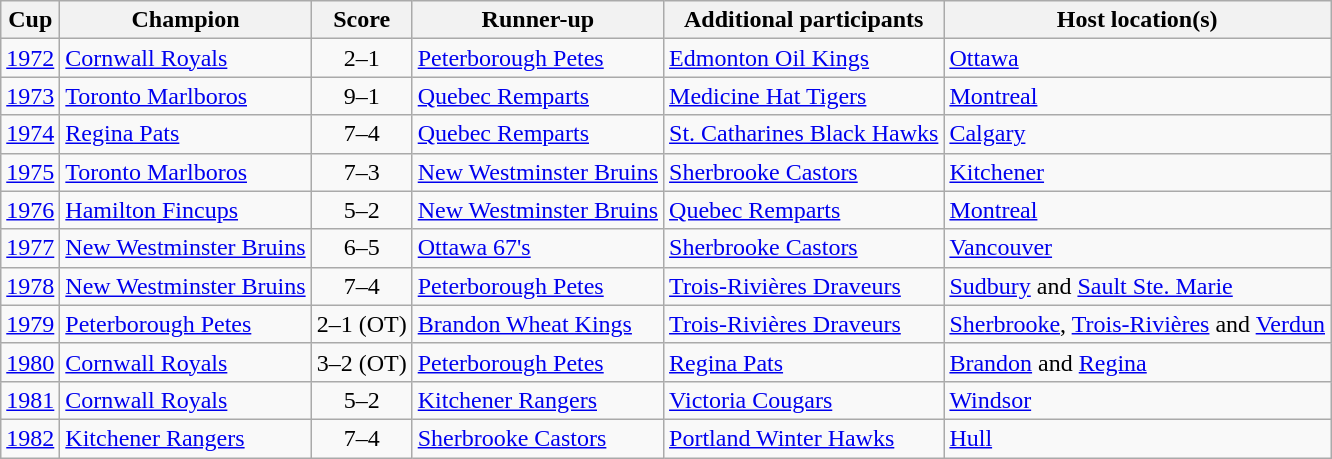<table class="wikitable sortable">
<tr>
<th>Cup</th>
<th>Champion</th>
<th>Score</th>
<th>Runner-up</th>
<th>Additional participants</th>
<th>Host location(s)</th>
</tr>
<tr>
<td><a href='#'>1972</a></td>
<td><a href='#'>Cornwall Royals</a> </td>
<td align="center">2–1</td>
<td><a href='#'>Peterborough Petes</a> </td>
<td><a href='#'>Edmonton Oil Kings</a> </td>
<td><a href='#'>Ottawa</a></td>
</tr>
<tr>
<td><a href='#'>1973</a></td>
<td><a href='#'>Toronto Marlboros</a> </td>
<td align="center">9–1</td>
<td><a href='#'>Quebec Remparts</a> </td>
<td><a href='#'>Medicine Hat Tigers</a> </td>
<td><a href='#'>Montreal</a></td>
</tr>
<tr>
<td><a href='#'>1974</a></td>
<td><a href='#'>Regina Pats</a> </td>
<td align="center">7–4</td>
<td><a href='#'>Quebec Remparts</a> </td>
<td><a href='#'>St. Catharines Black Hawks</a> </td>
<td><a href='#'>Calgary</a></td>
</tr>
<tr>
<td><a href='#'>1975</a></td>
<td><a href='#'>Toronto Marlboros</a> </td>
<td align="center">7–3</td>
<td><a href='#'>New Westminster Bruins</a> </td>
<td><a href='#'>Sherbrooke Castors</a> </td>
<td><a href='#'>Kitchener</a></td>
</tr>
<tr>
<td><a href='#'>1976</a></td>
<td><a href='#'>Hamilton Fincups</a> </td>
<td align="center">5–2</td>
<td><a href='#'>New Westminster Bruins</a> </td>
<td><a href='#'>Quebec Remparts</a> </td>
<td><a href='#'>Montreal</a></td>
</tr>
<tr>
<td><a href='#'>1977</a></td>
<td><a href='#'>New Westminster Bruins</a> </td>
<td align="center">6–5</td>
<td><a href='#'>Ottawa 67's</a> </td>
<td><a href='#'>Sherbrooke Castors</a> </td>
<td><a href='#'>Vancouver</a></td>
</tr>
<tr>
<td><a href='#'>1978</a></td>
<td><a href='#'>New Westminster Bruins</a> </td>
<td align="center">7–4</td>
<td><a href='#'>Peterborough Petes</a> </td>
<td><a href='#'>Trois-Rivières Draveurs</a> </td>
<td><a href='#'>Sudbury</a> and <a href='#'>Sault Ste. Marie</a></td>
</tr>
<tr>
<td><a href='#'>1979</a></td>
<td><a href='#'>Peterborough Petes</a> </td>
<td align="center">2–1 (OT)</td>
<td><a href='#'>Brandon Wheat Kings</a> </td>
<td><a href='#'>Trois-Rivières Draveurs</a> </td>
<td><a href='#'>Sherbrooke</a>, <a href='#'>Trois-Rivières</a> and <a href='#'>Verdun</a></td>
</tr>
<tr>
<td><a href='#'>1980</a></td>
<td><a href='#'>Cornwall Royals</a> </td>
<td align="center">3–2 (OT)</td>
<td><a href='#'>Peterborough Petes</a> </td>
<td><a href='#'>Regina Pats</a> </td>
<td><a href='#'>Brandon</a> and <a href='#'>Regina</a></td>
</tr>
<tr>
<td><a href='#'>1981</a></td>
<td><a href='#'>Cornwall Royals</a> </td>
<td align="center">5–2</td>
<td><a href='#'>Kitchener Rangers</a> </td>
<td><a href='#'>Victoria Cougars</a> </td>
<td><a href='#'>Windsor</a></td>
</tr>
<tr>
<td><a href='#'>1982</a></td>
<td><a href='#'>Kitchener Rangers</a> </td>
<td align="center">7–4</td>
<td><a href='#'>Sherbrooke Castors</a> </td>
<td><a href='#'>Portland Winter Hawks</a> </td>
<td><a href='#'>Hull</a></td>
</tr>
</table>
